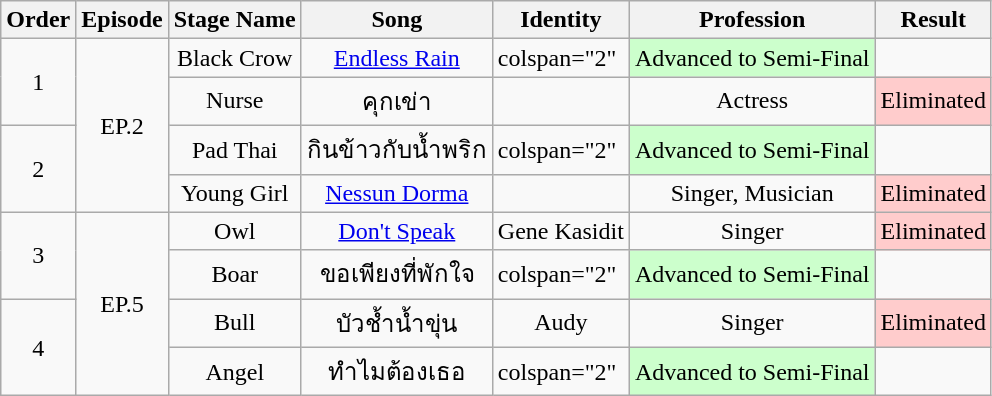<table class="wikitable">
<tr>
<th>Order</th>
<th>Episode</th>
<th>Stage Name</th>
<th>Song</th>
<th>Identity</th>
<th>Profession</th>
<th>Result</th>
</tr>
<tr>
<td rowspan="2" align="center">1</td>
<td rowspan="4" align="center">EP.2</td>
<td align="center">Black Crow</td>
<td align="center"><a href='#'>Endless Rain</a></td>
<td>colspan="2"  </td>
<td align="center" style="background:#ccffcc">Advanced to Semi-Final</td>
</tr>
<tr>
<td align="center">Nurse</td>
<td align="center">คุกเข่า</td>
<td align="center"></td>
<td align="center">Actress</td>
<td align="center" style="background:#ffcccc">Eliminated</td>
</tr>
<tr>
<td rowspan="2" align="center">2</td>
<td align="center">Pad Thai</td>
<td align="center">กินข้าวกับน้ำพริก</td>
<td>colspan="2" </td>
<td align="center" style="background:#ccffcc">Advanced to Semi-Final</td>
</tr>
<tr>
<td align="center">Young Girl</td>
<td align="center"><a href='#'>Nessun Dorma</a></td>
<td align="center"></td>
<td align="center">Singer, Musician</td>
<td align="center" style="background:#ffcccc">Eliminated</td>
</tr>
<tr>
<td rowspan="2" align="center">3</td>
<td rowspan="4" align="center">EP.5</td>
<td align="center">Owl</td>
<td align="center"><a href='#'>Don't Speak</a></td>
<td align="center">Gene Kasidit</td>
<td align="center">Singer</td>
<td align="center" style="background:#ffcccc">Eliminated</td>
</tr>
<tr>
<td align="center">Boar</td>
<td align="center">ขอเพียงที่พักใจ</td>
<td>colspan="2"  </td>
<td align="center" style="background:#ccffcc">Advanced to Semi-Final</td>
</tr>
<tr>
<td rowspan="2" align="center">4</td>
<td align="center">Bull</td>
<td align="center">บัวช้ำน้ำขุ่น</td>
<td align="center">Audy</td>
<td align="center">Singer</td>
<td align="center" style="background:#ffcccc">Eliminated</td>
</tr>
<tr>
<td align="center">Angel</td>
<td align="center">ทำไมต้องเธอ</td>
<td>colspan="2" </td>
<td align="center" style="background:#ccffcc">Advanced to Semi-Final</td>
</tr>
</table>
